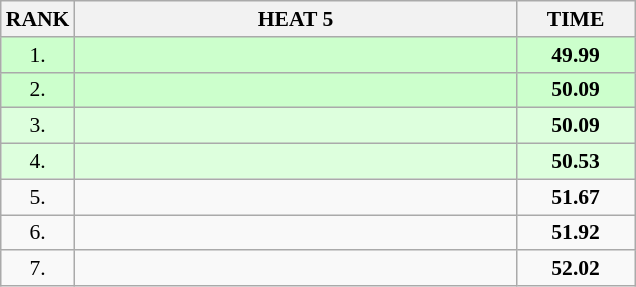<table class="wikitable" style="border-collapse: collapse; font-size: 90%;">
<tr>
<th>RANK</th>
<th style="width: 20em">HEAT 5</th>
<th style="width: 5em">TIME</th>
</tr>
<tr style="background:#ccffcc;">
<td align="center">1.</td>
<td></td>
<td align="center"><strong>49.99 </strong></td>
</tr>
<tr style="background:#ccffcc;">
<td align="center">2.</td>
<td></td>
<td align="center"><strong>50.09 </strong></td>
</tr>
<tr style="background:#ddffdd;">
<td align="center">3.</td>
<td></td>
<td align="center"><strong>50.09 </strong></td>
</tr>
<tr style="background:#ddffdd;">
<td align="center">4.</td>
<td></td>
<td align="center"><strong>50.53 </strong></td>
</tr>
<tr>
<td align="center">5.</td>
<td></td>
<td align="center"><strong>51.67 </strong></td>
</tr>
<tr>
<td align="center">6.</td>
<td></td>
<td align="center"><strong>51.92 </strong></td>
</tr>
<tr>
<td align="center">7.</td>
<td></td>
<td align="center"><strong>52.02</strong></td>
</tr>
</table>
